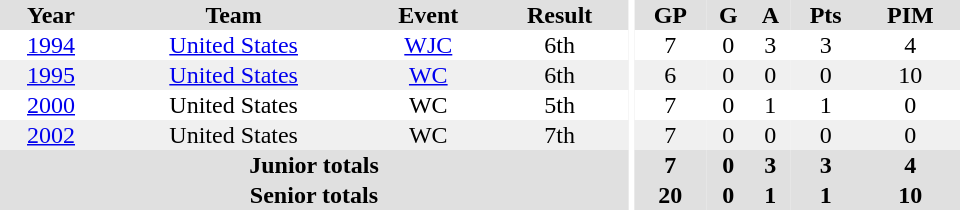<table border="0" cellpadding="1" cellspacing="0" ID="Table3" style="text-align:center; width:40em">
<tr ALIGN="center" bgcolor="#e0e0e0">
<th>Year</th>
<th>Team</th>
<th>Event</th>
<th>Result</th>
<th rowspan="99" bgcolor="#ffffff"></th>
<th>GP</th>
<th>G</th>
<th>A</th>
<th>Pts</th>
<th>PIM</th>
</tr>
<tr>
<td><a href='#'>1994</a></td>
<td><a href='#'>United States</a></td>
<td><a href='#'>WJC</a></td>
<td>6th</td>
<td>7</td>
<td>0</td>
<td>3</td>
<td>3</td>
<td>4</td>
</tr>
<tr bgcolor="#f0f0f0">
<td><a href='#'>1995</a></td>
<td><a href='#'>United States</a></td>
<td><a href='#'>WC</a></td>
<td>6th</td>
<td>6</td>
<td>0</td>
<td>0</td>
<td>0</td>
<td>10</td>
</tr>
<tr>
<td><a href='#'>2000</a></td>
<td>United States</td>
<td>WC</td>
<td>5th</td>
<td>7</td>
<td>0</td>
<td>1</td>
<td>1</td>
<td>0</td>
</tr>
<tr bgcolor="#f0f0f0">
<td><a href='#'>2002</a></td>
<td>United States</td>
<td>WC</td>
<td>7th</td>
<td>7</td>
<td>0</td>
<td>0</td>
<td>0</td>
<td>0</td>
</tr>
<tr bgcolor="#e0e0e0">
<th colspan="4">Junior totals</th>
<th>7</th>
<th>0</th>
<th>3</th>
<th>3</th>
<th>4</th>
</tr>
<tr bgcolor="#e0e0e0">
<th colspan="4">Senior totals</th>
<th>20</th>
<th>0</th>
<th>1</th>
<th>1</th>
<th>10</th>
</tr>
</table>
